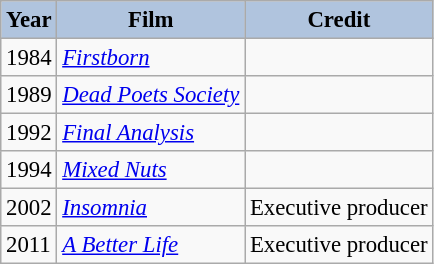<table class="wikitable" style="font-size:95%;">
<tr>
<th style="background:#B0C4DE;">Year</th>
<th style="background:#B0C4DE;">Film</th>
<th style="background:#B0C4DE;">Credit</th>
</tr>
<tr>
<td>1984</td>
<td><em><a href='#'>Firstborn</a></em></td>
<td></td>
</tr>
<tr>
<td>1989</td>
<td><em><a href='#'>Dead Poets Society</a></em></td>
<td></td>
</tr>
<tr>
<td>1992</td>
<td><em><a href='#'>Final Analysis</a></em></td>
<td></td>
</tr>
<tr>
<td>1994</td>
<td><em><a href='#'>Mixed Nuts</a></em></td>
<td></td>
</tr>
<tr>
<td>2002</td>
<td><em><a href='#'>Insomnia</a></em></td>
<td>Executive producer</td>
</tr>
<tr>
<td>2011</td>
<td><em><a href='#'>A Better Life</a></em></td>
<td>Executive producer</td>
</tr>
</table>
